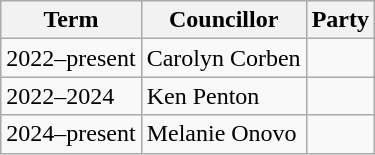<table class="wikitable">
<tr>
<th>Term</th>
<th>Councillor</th>
<th colspan=2>Party</th>
</tr>
<tr>
<td>2022–present</td>
<td>Carolyn Corben</td>
<td></td>
</tr>
<tr>
<td>2022–2024</td>
<td>Ken Penton</td>
<td></td>
</tr>
<tr>
<td>2024–present</td>
<td>Melanie Onovo</td>
<td></td>
</tr>
</table>
